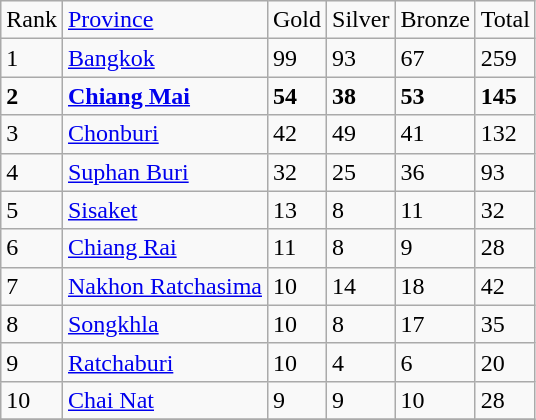<table class="wikitable">
<tr>
<td>Rank</td>
<td><a href='#'>Province</a></td>
<td>Gold</td>
<td>Silver</td>
<td>Bronze</td>
<td>Total</td>
</tr>
<tr>
<td>1</td>
<td><a href='#'>Bangkok</a></td>
<td>99</td>
<td>93</td>
<td>67</td>
<td>259</td>
</tr>
<tr>
<td><strong>2</strong></td>
<td><strong><a href='#'>Chiang Mai</a></strong></td>
<td><strong>54</strong></td>
<td><strong>38</strong></td>
<td><strong>53</strong></td>
<td><strong>145</strong></td>
</tr>
<tr>
<td>3</td>
<td><a href='#'>Chonburi</a></td>
<td>42</td>
<td>49</td>
<td>41</td>
<td>132</td>
</tr>
<tr>
<td>4</td>
<td><a href='#'>Suphan Buri</a></td>
<td>32</td>
<td>25</td>
<td>36</td>
<td>93</td>
</tr>
<tr>
<td>5</td>
<td><a href='#'>Sisaket</a></td>
<td>13</td>
<td>8</td>
<td>11</td>
<td>32</td>
</tr>
<tr>
<td>6</td>
<td><a href='#'>Chiang Rai</a></td>
<td>11</td>
<td>8</td>
<td>9</td>
<td>28</td>
</tr>
<tr>
<td>7</td>
<td><a href='#'>Nakhon Ratchasima</a></td>
<td>10</td>
<td>14</td>
<td>18</td>
<td>42</td>
</tr>
<tr>
<td>8</td>
<td><a href='#'>Songkhla</a></td>
<td>10</td>
<td>8</td>
<td>17</td>
<td>35</td>
</tr>
<tr>
<td>9</td>
<td><a href='#'>Ratchaburi</a></td>
<td>10</td>
<td>4</td>
<td>6</td>
<td>20</td>
</tr>
<tr>
<td>10</td>
<td><a href='#'>Chai Nat</a></td>
<td>9</td>
<td>9</td>
<td>10</td>
<td>28</td>
</tr>
<tr>
</tr>
</table>
